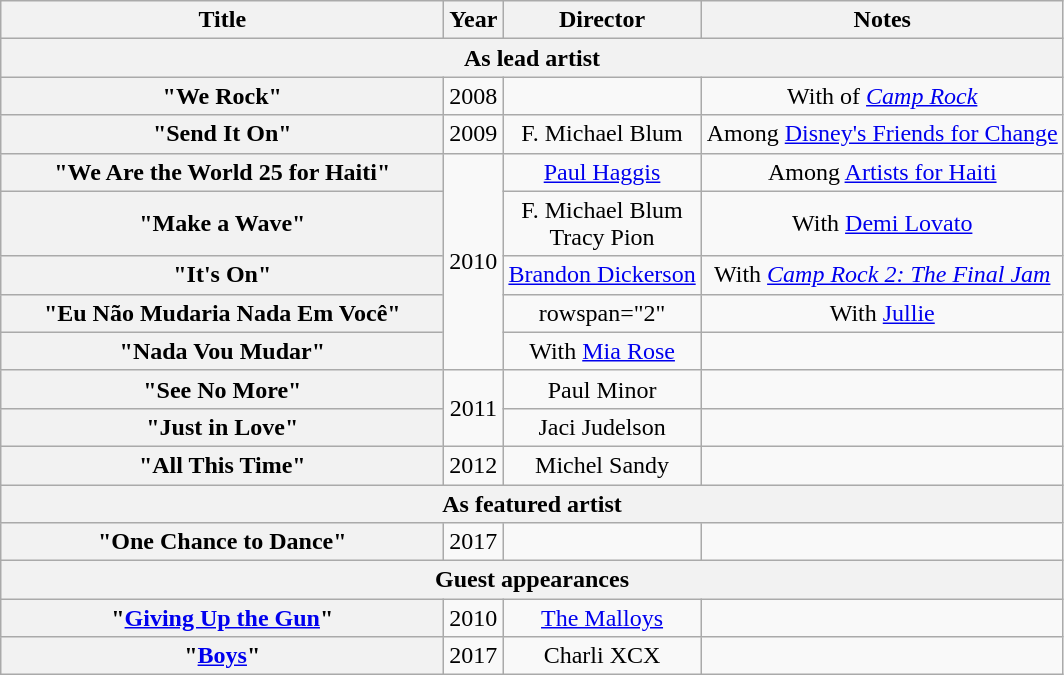<table class="wikitable plainrowheaders" style="text-align:center;" border="1">
<tr>
<th scope="col" style="width:18em;">Title</th>
<th scope="col" style="width:1em;">Year</th>
<th scope="col">Director</th>
<th scope="col">Notes</th>
</tr>
<tr>
<th scope="col" colspan="5">As lead artist</th>
</tr>
<tr>
<th scope="row">"We Rock"<br></th>
<td>2008</td>
<td></td>
<td>With of <em><a href='#'>Camp Rock</a></em></td>
</tr>
<tr>
<th scope="row">"Send It On"</th>
<td>2009</td>
<td>F. Michael Blum</td>
<td>Among <a href='#'>Disney's Friends for Change</a></td>
</tr>
<tr>
<th scope="row">"We Are the World 25 for Haiti"</th>
<td rowspan="5">2010</td>
<td><a href='#'>Paul Haggis</a></td>
<td>Among <a href='#'>Artists for Haiti</a></td>
</tr>
<tr>
<th scope="row">"Make a Wave"</th>
<td>F. Michael Blum<br>Tracy Pion</td>
<td>With <a href='#'>Demi Lovato</a></td>
</tr>
<tr>
<th scope="row">"It's On"</th>
<td><a href='#'>Brandon Dickerson</a></td>
<td>With <em><a href='#'>Camp Rock 2: The Final Jam</a></em></td>
</tr>
<tr>
<th scope="row">"Eu Não Mudaria Nada Em Você"</th>
<td>rowspan="2" </td>
<td>With <a href='#'>Jullie</a></td>
</tr>
<tr>
<th scope="row">"Nada Vou Mudar"</th>
<td>With <a href='#'>Mia Rose</a></td>
</tr>
<tr>
<th scope="row">"See No More"</th>
<td rowspan="2">2011</td>
<td>Paul Minor</td>
<td></td>
</tr>
<tr>
<th scope="row">"Just in Love"</th>
<td>Jaci Judelson</td>
<td></td>
</tr>
<tr>
<th scope="row">"All This Time"</th>
<td>2012</td>
<td>Michel Sandy</td>
<td></td>
</tr>
<tr>
<th scope="col" colspan="5">As featured artist</th>
</tr>
<tr>
<th scope="row">"One Chance to Dance" </th>
<td>2017</td>
<td></td>
<td></td>
</tr>
<tr>
<th scope="col" colspan="5">Guest appearances</th>
</tr>
<tr>
<th rowpsan="2" scope="row">"<a href='#'>Giving Up the Gun</a>" </th>
<td>2010</td>
<td><a href='#'>The Malloys</a></td>
<td></td>
</tr>
<tr>
<th scope="row">"<a href='#'>Boys</a>" </th>
<td>2017</td>
<td>Charli XCX</td>
<td></td>
</tr>
</table>
